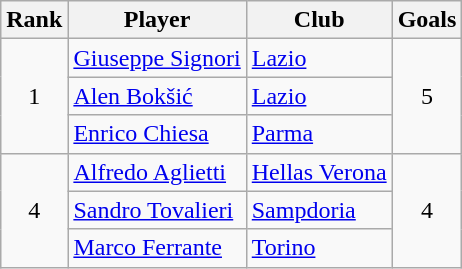<table class="wikitable sortable" style="text-align:center">
<tr>
<th>Rank</th>
<th>Player</th>
<th>Club</th>
<th>Goals</th>
</tr>
<tr>
<td rowspan="3">1</td>
<td align="left"><strong></strong> <a href='#'>Giuseppe Signori</a></td>
<td align="left"><a href='#'>Lazio</a></td>
<td rowspan="3">5</td>
</tr>
<tr>
<td align="left"><strong></strong> <a href='#'>Alen Bokšić</a></td>
<td align="left"><a href='#'>Lazio</a></td>
</tr>
<tr>
<td align="left"><strong></strong> <a href='#'>Enrico Chiesa</a></td>
<td align="left"><a href='#'>Parma</a></td>
</tr>
<tr>
<td rowspan="3">4</td>
<td align="left"><strong></strong> <a href='#'>Alfredo Aglietti</a></td>
<td align="left"><a href='#'>Hellas Verona</a></td>
<td rowspan="3">4</td>
</tr>
<tr>
<td align="left"><strong></strong> <a href='#'>Sandro Tovalieri</a></td>
<td align="left"><a href='#'>Sampdoria</a></td>
</tr>
<tr>
<td align="left"><strong></strong> <a href='#'>Marco Ferrante</a></td>
<td align="left"><a href='#'>Torino</a></td>
</tr>
</table>
